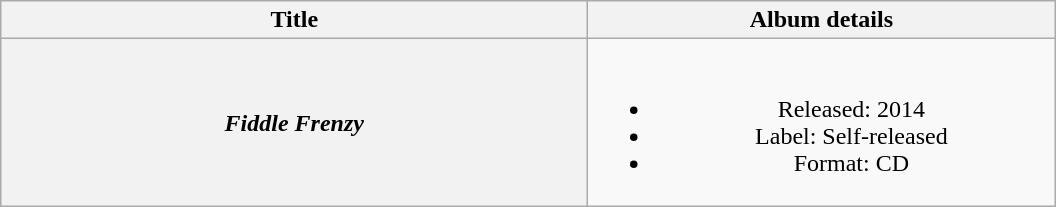<table class="wikitable plainrowheaders" style="text-align:center">
<tr>
<th scope="col" rowspan="1" style="width:24em;">Title</th>
<th scope="col" rowspan="1" style="width:19em;">Album details</th>
</tr>
<tr>
<th scope="row"><em>Fiddle Frenzy</em><br> </th>
<td><br><ul><li>Released: 2014</li><li>Label: Self-released</li><li>Format: CD</li></ul></td>
</tr>
</table>
